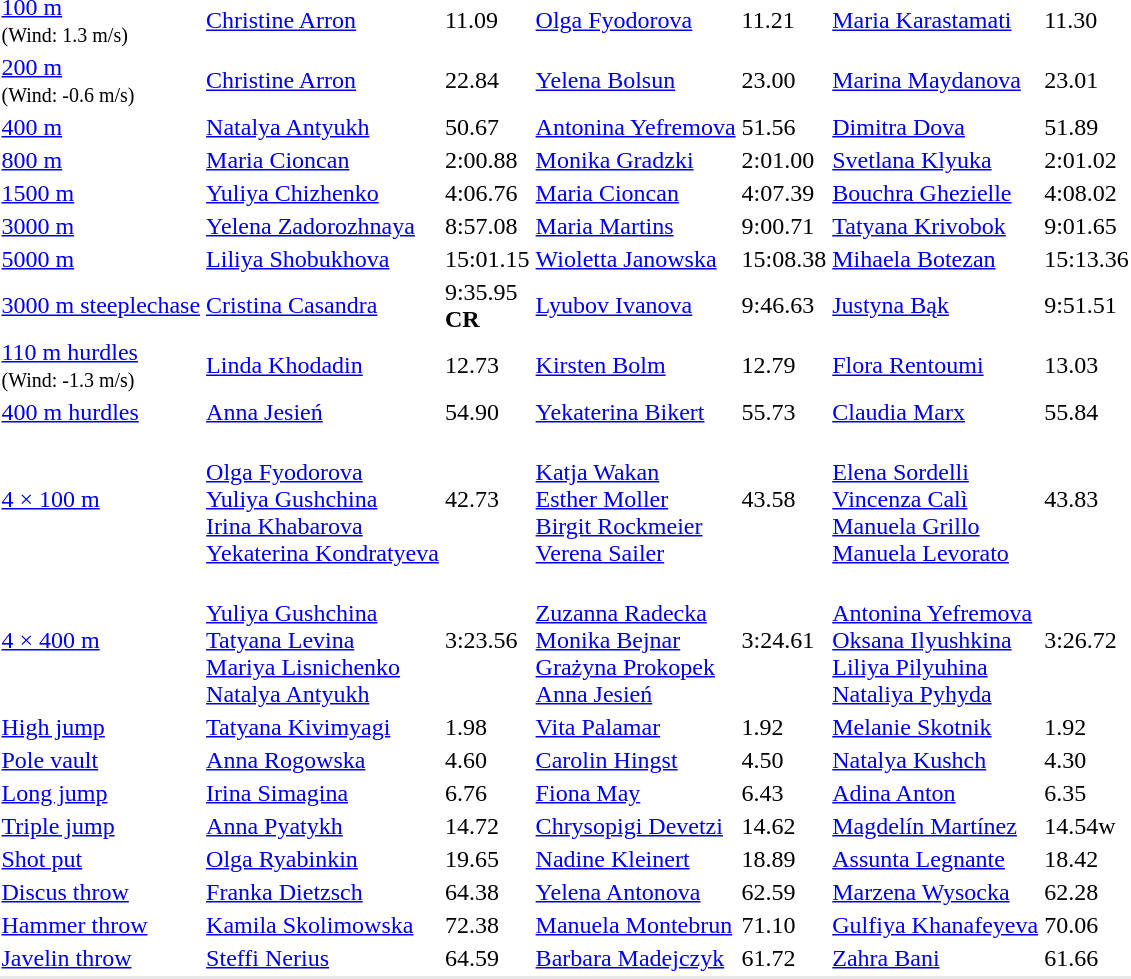<table>
<tr>
<td><a href='#'>100 m</a><br><small>(Wind: 1.3 m/s)</small></td>
<td><a href='#'>Christine Arron</a><br></td>
<td>11.09</td>
<td><a href='#'>Olga Fyodorova</a><br></td>
<td>11.21</td>
<td><a href='#'>Maria Karastamati</a><br></td>
<td>11.30</td>
</tr>
<tr>
<td><a href='#'>200 m</a><br><small>(Wind: -0.6 m/s)</small></td>
<td><a href='#'>Christine Arron</a><br></td>
<td>22.84</td>
<td><a href='#'>Yelena Bolsun</a><br></td>
<td>23.00</td>
<td><a href='#'>Marina Maydanova</a><br></td>
<td>23.01</td>
</tr>
<tr>
<td><a href='#'>400 m</a></td>
<td><a href='#'>Natalya Antyukh</a><br></td>
<td>50.67</td>
<td><a href='#'>Antonina Yefremova</a><br></td>
<td>51.56</td>
<td><a href='#'>Dimitra Dova</a><br></td>
<td>51.89</td>
</tr>
<tr>
<td><a href='#'>800 m</a></td>
<td><a href='#'>Maria Cioncan</a><br></td>
<td>2:00.88</td>
<td><a href='#'>Monika Gradzki</a><br></td>
<td>2:01.00</td>
<td><a href='#'>Svetlana Klyuka</a><br></td>
<td>2:01.02</td>
</tr>
<tr>
<td><a href='#'>1500 m</a></td>
<td><a href='#'>Yuliya Chizhenko</a><br></td>
<td>4:06.76</td>
<td><a href='#'>Maria Cioncan</a><br></td>
<td>4:07.39</td>
<td><a href='#'>Bouchra Ghezielle</a><br></td>
<td>4:08.02</td>
</tr>
<tr>
<td><a href='#'>3000 m</a></td>
<td><a href='#'>Yelena Zadorozhnaya</a><br></td>
<td>8:57.08</td>
<td><a href='#'>Maria Martins</a><br></td>
<td>9:00.71</td>
<td><a href='#'>Tatyana Krivobok</a><br></td>
<td>9:01.65</td>
</tr>
<tr>
<td><a href='#'>5000 m</a></td>
<td><a href='#'>Liliya Shobukhova</a><br></td>
<td>15:01.15</td>
<td><a href='#'>Wioletta Janowska</a><br></td>
<td>15:08.38</td>
<td><a href='#'>Mihaela Botezan</a><br></td>
<td>15:13.36</td>
</tr>
<tr>
<td><a href='#'>3000 m steeplechase</a></td>
<td><a href='#'>Cristina Casandra</a><br></td>
<td>9:35.95<br><strong>CR</strong></td>
<td><a href='#'>Lyubov Ivanova</a><br></td>
<td>9:46.63</td>
<td><a href='#'>Justyna Bąk</a><br></td>
<td>9:51.51</td>
</tr>
<tr>
<td><a href='#'>110 m hurdles</a><br><small>(Wind: -1.3 m/s)</small></td>
<td><a href='#'>Linda Khodadin</a><br></td>
<td>12.73</td>
<td><a href='#'>Kirsten Bolm</a><br></td>
<td>12.79</td>
<td><a href='#'>Flora Rentoumi</a><br></td>
<td>13.03</td>
</tr>
<tr>
<td><a href='#'>400 m hurdles</a></td>
<td><a href='#'>Anna Jesień</a><br></td>
<td>54.90</td>
<td><a href='#'>Yekaterina Bikert</a><br></td>
<td>55.73</td>
<td><a href='#'>Claudia Marx</a><br></td>
<td>55.84</td>
</tr>
<tr>
<td><a href='#'>4 × 100 m</a></td>
<td><br><a href='#'>Olga Fyodorova</a><br><a href='#'>Yuliya Gushchina</a><br><a href='#'>Irina Khabarova</a><br><a href='#'>Yekaterina Kondratyeva</a></td>
<td>42.73</td>
<td><br><a href='#'>Katja Wakan</a><br><a href='#'>Esther Moller</a><br><a href='#'>Birgit Rockmeier</a><br><a href='#'>Verena Sailer</a></td>
<td>43.58</td>
<td><br><a href='#'>Elena Sordelli</a><br><a href='#'>Vincenza Calì</a><br><a href='#'>Manuela Grillo</a><br><a href='#'>Manuela Levorato</a></td>
<td>43.83</td>
</tr>
<tr>
<td><a href='#'>4 × 400 m</a></td>
<td><br><a href='#'>Yuliya Gushchina</a><br><a href='#'>Tatyana Levina</a><br><a href='#'>Mariya Lisnichenko</a><br><a href='#'>Natalya Antyukh</a></td>
<td>3:23.56</td>
<td><br><a href='#'>Zuzanna Radecka</a><br><a href='#'>Monika Bejnar</a><br><a href='#'>Grażyna Prokopek</a><br><a href='#'>Anna Jesień</a></td>
<td>3:24.61</td>
<td><br><a href='#'>Antonina Yefremova</a><br><a href='#'>Oksana Ilyushkina</a><br><a href='#'>Liliya Pilyuhina</a><br><a href='#'>Nataliya Pyhyda</a></td>
<td>3:26.72</td>
</tr>
<tr>
<td><a href='#'>High jump</a></td>
<td><a href='#'>Tatyana Kivimyagi</a><br></td>
<td>1.98</td>
<td><a href='#'>Vita Palamar</a><br></td>
<td>1.92</td>
<td><a href='#'>Melanie Skotnik</a><br></td>
<td>1.92</td>
</tr>
<tr>
<td><a href='#'>Pole vault</a></td>
<td><a href='#'>Anna Rogowska</a><br></td>
<td>4.60</td>
<td><a href='#'>Carolin Hingst</a><br></td>
<td>4.50</td>
<td><a href='#'>Natalya Kushch</a><br></td>
<td>4.30</td>
</tr>
<tr>
<td><a href='#'>Long jump</a></td>
<td><a href='#'>Irina Simagina</a><br></td>
<td>6.76</td>
<td><a href='#'>Fiona May</a><br></td>
<td>6.43</td>
<td><a href='#'>Adina Anton</a><br></td>
<td>6.35</td>
</tr>
<tr>
<td><a href='#'>Triple jump</a></td>
<td><a href='#'>Anna Pyatykh</a><br></td>
<td>14.72</td>
<td><a href='#'>Chrysopigi Devetzi</a><br></td>
<td>14.62</td>
<td><a href='#'>Magdelín Martínez</a><br></td>
<td>14.54w</td>
</tr>
<tr>
<td><a href='#'>Shot put</a></td>
<td><a href='#'>Olga Ryabinkin</a><br></td>
<td>19.65</td>
<td><a href='#'>Nadine Kleinert</a><br></td>
<td>18.89</td>
<td><a href='#'>Assunta Legnante</a><br></td>
<td>18.42</td>
</tr>
<tr>
<td><a href='#'>Discus throw</a></td>
<td><a href='#'>Franka Dietzsch</a><br></td>
<td>64.38</td>
<td><a href='#'>Yelena Antonova</a><br></td>
<td>62.59</td>
<td><a href='#'>Marzena Wysocka</a><br></td>
<td>62.28</td>
</tr>
<tr>
<td><a href='#'>Hammer throw</a></td>
<td><a href='#'>Kamila Skolimowska</a><br></td>
<td>72.38</td>
<td><a href='#'>Manuela Montebrun</a><br></td>
<td>71.10</td>
<td><a href='#'>Gulfiya Khanafeyeva</a><br></td>
<td>70.06</td>
</tr>
<tr>
<td><a href='#'>Javelin throw</a></td>
<td><a href='#'>Steffi Nerius</a><br></td>
<td>64.59</td>
<td><a href='#'>Barbara Madejczyk</a><br></td>
<td>61.72</td>
<td><a href='#'>Zahra Bani</a><br></td>
<td>61.66</td>
</tr>
<tr style="background:#e8e8e8;">
<td colspan=7></td>
</tr>
</table>
